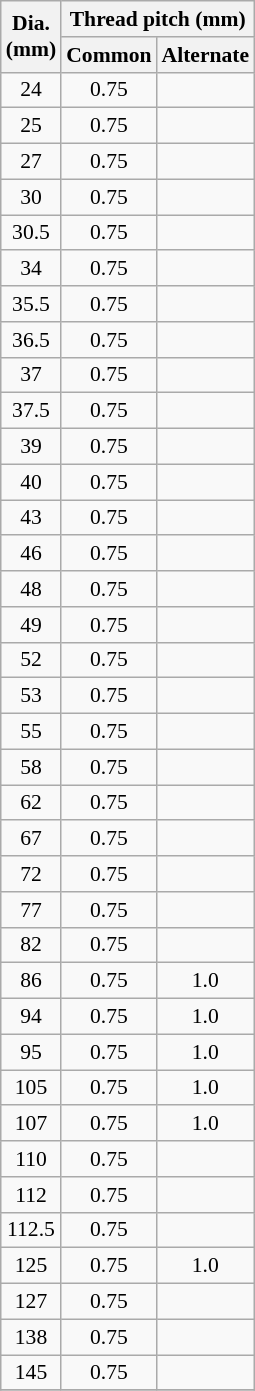<table class="wikitable mw-collapsible floatright" style="text-align:center;font-size:90%">
<tr>
<th scope="col" rowspan=2>Dia.<br>(mm)</th>
<th scope="col" colspan=2>Thread pitch (mm)</th>
</tr>
<tr>
<th scope="col">Common</th>
<th scope="col">Alternate</th>
</tr>
<tr>
<td>24</td>
<td>0.75</td>
<td></td>
</tr>
<tr>
<td>25</td>
<td>0.75</td>
<td></td>
</tr>
<tr>
<td>27</td>
<td>0.75</td>
<td></td>
</tr>
<tr>
<td>30</td>
<td>0.75</td>
<td></td>
</tr>
<tr>
<td>30.5</td>
<td>0.75</td>
<td></td>
</tr>
<tr>
<td>34</td>
<td>0.75</td>
<td></td>
</tr>
<tr>
<td>35.5</td>
<td>0.75</td>
<td></td>
</tr>
<tr>
<td>36.5</td>
<td>0.75</td>
<td></td>
</tr>
<tr>
<td>37</td>
<td>0.75</td>
<td></td>
</tr>
<tr>
<td>37.5</td>
<td>0.75</td>
<td></td>
</tr>
<tr>
<td>39</td>
<td>0.75</td>
<td></td>
</tr>
<tr>
<td>40</td>
<td>0.75</td>
<td></td>
</tr>
<tr>
<td>43</td>
<td>0.75</td>
<td></td>
</tr>
<tr>
<td>46</td>
<td>0.75</td>
<td></td>
</tr>
<tr>
<td>48</td>
<td>0.75</td>
<td></td>
</tr>
<tr>
<td>49</td>
<td>0.75</td>
<td></td>
</tr>
<tr>
<td>52</td>
<td>0.75</td>
<td></td>
</tr>
<tr>
<td>53</td>
<td>0.75</td>
<td></td>
</tr>
<tr>
<td>55</td>
<td>0.75</td>
<td></td>
</tr>
<tr>
<td>58</td>
<td>0.75</td>
<td></td>
</tr>
<tr>
<td>62</td>
<td>0.75</td>
<td></td>
</tr>
<tr>
<td>67</td>
<td>0.75</td>
<td></td>
</tr>
<tr>
<td>72</td>
<td>0.75</td>
<td></td>
</tr>
<tr>
<td>77</td>
<td>0.75</td>
<td></td>
</tr>
<tr>
<td>82</td>
<td>0.75</td>
<td></td>
</tr>
<tr>
<td>86</td>
<td>0.75</td>
<td>1.0</td>
</tr>
<tr>
<td>94</td>
<td>0.75</td>
<td>1.0</td>
</tr>
<tr>
<td>95</td>
<td>0.75</td>
<td>1.0</td>
</tr>
<tr>
<td>105</td>
<td>0.75</td>
<td>1.0</td>
</tr>
<tr>
<td>107</td>
<td>0.75</td>
<td>1.0</td>
</tr>
<tr>
<td>110</td>
<td>0.75</td>
<td></td>
</tr>
<tr>
<td>112</td>
<td>0.75</td>
<td></td>
</tr>
<tr>
<td>112.5</td>
<td>0.75</td>
<td></td>
</tr>
<tr>
<td>125</td>
<td>0.75</td>
<td>1.0</td>
</tr>
<tr>
<td>127</td>
<td>0.75</td>
<td></td>
</tr>
<tr>
<td>138</td>
<td>0.75</td>
<td></td>
</tr>
<tr>
<td>145</td>
<td>0.75</td>
<td></td>
</tr>
<tr>
</tr>
</table>
